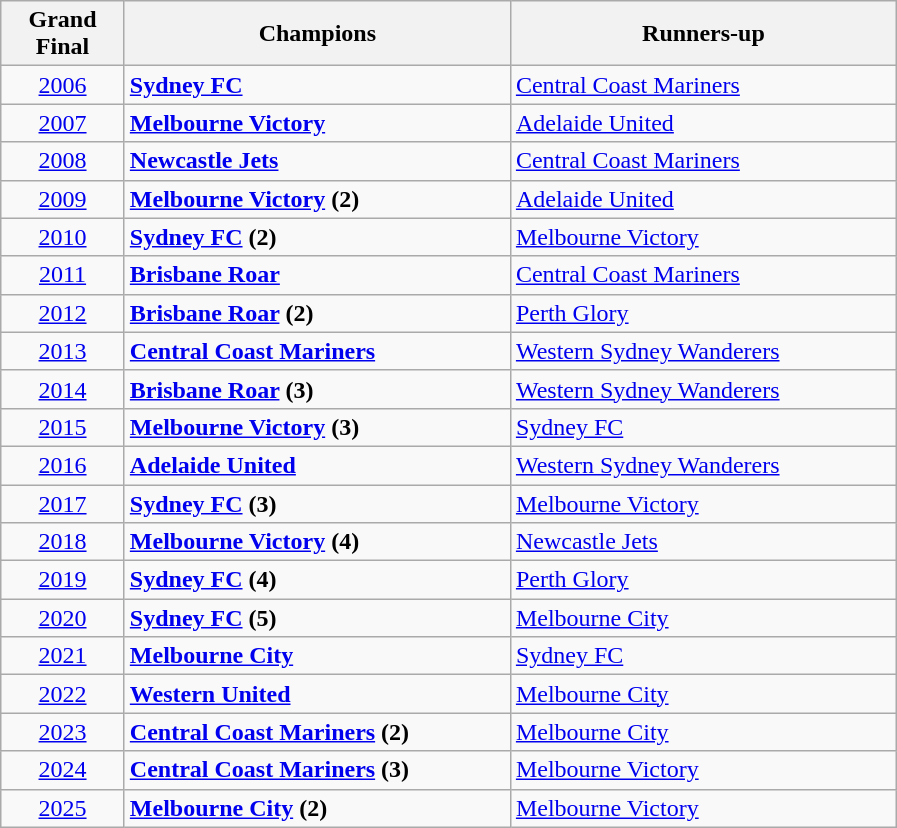<table class="wikitable sortable">
<tr>
<th width=75px>Grand Final</th>
<th width=250px>Champions</th>
<th width=250px>Runners-up</th>
</tr>
<tr>
<td align=center><a href='#'>2006</a></td>
<td><strong><a href='#'>Sydney FC</a></strong></td>
<td><a href='#'>Central Coast Mariners</a></td>
</tr>
<tr>
<td align=center><a href='#'>2007</a></td>
<td><strong><a href='#'>Melbourne Victory</a></strong></td>
<td><a href='#'>Adelaide United</a></td>
</tr>
<tr>
<td align=center><a href='#'>2008</a></td>
<td><strong><a href='#'>Newcastle Jets</a></strong></td>
<td><a href='#'>Central Coast Mariners</a></td>
</tr>
<tr>
<td align=center><a href='#'>2009</a></td>
<td><strong><a href='#'>Melbourne Victory</a> (2)</strong></td>
<td><a href='#'>Adelaide United</a></td>
</tr>
<tr>
<td align=center><a href='#'>2010</a></td>
<td><strong><a href='#'>Sydney FC</a> (2)</strong></td>
<td><a href='#'>Melbourne Victory</a></td>
</tr>
<tr>
<td align=center><a href='#'>2011</a></td>
<td><strong><a href='#'>Brisbane Roar</a></strong></td>
<td><a href='#'>Central Coast Mariners</a></td>
</tr>
<tr>
<td align=center><a href='#'>2012</a></td>
<td><strong><a href='#'>Brisbane Roar</a> (2)</strong></td>
<td><a href='#'>Perth Glory</a></td>
</tr>
<tr>
<td align=center><a href='#'>2013</a></td>
<td><strong><a href='#'>Central Coast Mariners</a></strong></td>
<td><a href='#'>Western Sydney Wanderers</a></td>
</tr>
<tr>
<td align=center><a href='#'>2014</a></td>
<td><strong><a href='#'>Brisbane Roar</a> (3)</strong></td>
<td><a href='#'>Western Sydney Wanderers</a></td>
</tr>
<tr>
<td align=center><a href='#'>2015</a></td>
<td><strong><a href='#'>Melbourne Victory</a> (3)</strong></td>
<td><a href='#'>Sydney FC</a></td>
</tr>
<tr>
<td align=center><a href='#'>2016</a></td>
<td><strong><a href='#'>Adelaide United</a></strong></td>
<td><a href='#'>Western Sydney Wanderers</a></td>
</tr>
<tr>
<td align=center><a href='#'>2017</a></td>
<td><strong><a href='#'>Sydney FC</a> (3)</strong></td>
<td><a href='#'>Melbourne Victory</a></td>
</tr>
<tr>
<td align=center><a href='#'>2018</a></td>
<td><strong><a href='#'>Melbourne Victory</a> (4)</strong></td>
<td><a href='#'>Newcastle Jets</a></td>
</tr>
<tr>
<td align=center><a href='#'>2019</a></td>
<td><strong><a href='#'>Sydney FC</a> (4)</strong></td>
<td><a href='#'>Perth Glory</a></td>
</tr>
<tr>
<td align=center><a href='#'>2020</a></td>
<td><strong><a href='#'>Sydney FC</a> (5)</strong></td>
<td><a href='#'>Melbourne City</a></td>
</tr>
<tr>
<td align=center><a href='#'>2021</a></td>
<td><strong><a href='#'>Melbourne City</a></strong></td>
<td><a href='#'>Sydney FC</a></td>
</tr>
<tr>
<td align=center><a href='#'>2022</a></td>
<td><strong><a href='#'>Western United</a></strong></td>
<td><a href='#'>Melbourne City</a></td>
</tr>
<tr>
<td align=center><a href='#'>2023</a></td>
<td><strong><a href='#'>Central Coast Mariners</a> (2)</strong></td>
<td><a href='#'>Melbourne City</a></td>
</tr>
<tr>
<td align=center><a href='#'>2024</a></td>
<td><strong><a href='#'>Central Coast Mariners</a> (3)</strong></td>
<td><a href='#'>Melbourne Victory</a></td>
</tr>
<tr>
<td align=center><a href='#'>2025</a></td>
<td><strong><a href='#'>Melbourne City</a> (2)</strong></td>
<td><a href='#'>Melbourne Victory</a></td>
</tr>
</table>
